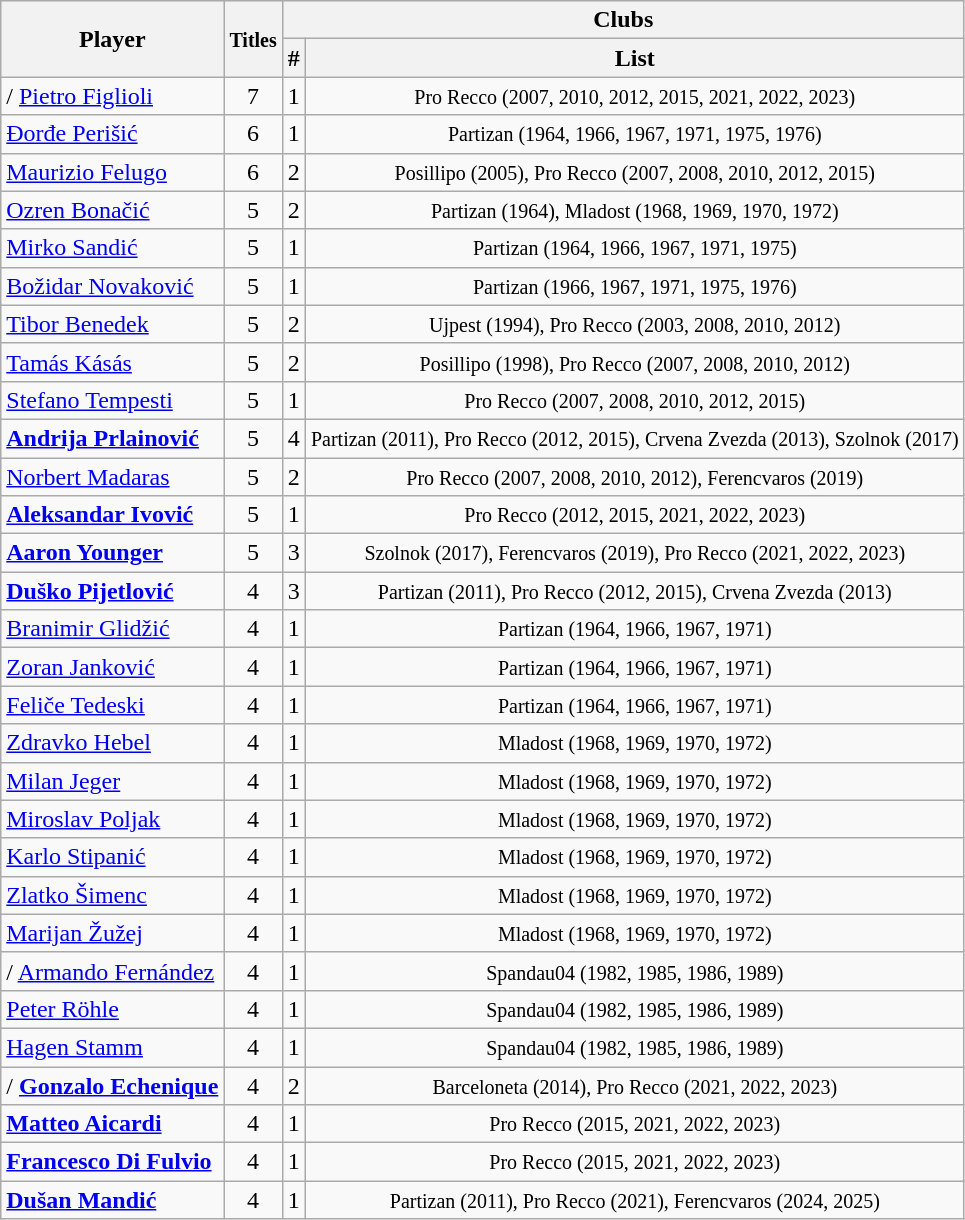<table class="wikitable sortable" style="border:1px solid #AAAAAA">
<tr bgcolor="#EFEFEF">
<th rowspan=2>Player</th>
<th rowspan=2><small>Titles</small></th>
<th colspan=2>Clubs</th>
</tr>
<tr>
<th>#</th>
<th>List</th>
</tr>
<tr align="center">
<td align="left">/ <a href='#'>Pietro Figlioli</a></td>
<td>7</td>
<td>1</td>
<td><small>Pro Recco (2007, 2010, 2012, 2015, 2021, 2022, 2023)</small></td>
</tr>
<tr align="center">
<td align="left"> <a href='#'>Đorđe Perišić</a></td>
<td>6</td>
<td>1</td>
<td><small>Partizan (1964, 1966, 1967, 1971, 1975, 1976)</small></td>
</tr>
<tr align="center">
<td align="left"> <a href='#'>Maurizio Felugo</a></td>
<td>6</td>
<td>2</td>
<td><small>Posillipo (2005), Pro Recco (2007, 2008, 2010, 2012, 2015)</small></td>
</tr>
<tr align="center">
<td align="left"> <a href='#'>Ozren Bonačić</a></td>
<td>5</td>
<td>2</td>
<td><small>Partizan (1964), Mladost (1968, 1969, 1970, 1972)</small></td>
</tr>
<tr align="center">
<td align="left"> <a href='#'>Mirko Sandić</a></td>
<td>5</td>
<td>1</td>
<td><small>Partizan (1964, 1966, 1967, 1971, 1975)</small></td>
</tr>
<tr align="center">
<td align="left"> <a href='#'>Božidar Novaković</a></td>
<td>5</td>
<td>1</td>
<td><small>Partizan (1966, 1967, 1971, 1975, 1976)</small></td>
</tr>
<tr align="center">
<td align="left"> <a href='#'>Tibor Benedek</a></td>
<td>5</td>
<td>2</td>
<td><small>Ujpest (1994), Pro Recco (2003, 2008, 2010, 2012)</small></td>
</tr>
<tr align="center">
<td align="left"> <a href='#'>Tamás Kásás</a></td>
<td>5</td>
<td>2</td>
<td><small>Posillipo (1998), Pro Recco (2007, 2008, 2010, 2012)</small></td>
</tr>
<tr align="center">
<td align="left"> <a href='#'>Stefano Tempesti</a></td>
<td>5</td>
<td>1</td>
<td><small>Pro Recco (2007, 2008, 2010, 2012, 2015)</small></td>
</tr>
<tr align="center">
<td align="left"> <strong><a href='#'>Andrija Prlainović</a></strong></td>
<td>5</td>
<td>4</td>
<td><small>Partizan (2011), Pro Recco (2012, 2015), Crvena Zvezda (2013), Szolnok (2017)</small></td>
</tr>
<tr align="center">
<td align="left"> <a href='#'>Norbert Madaras</a></td>
<td>5</td>
<td>2</td>
<td><small>Pro Recco (2007, 2008, 2010, 2012), Ferencvaros (2019)</small></td>
</tr>
<tr align="center">
<td align="left"> <strong><a href='#'>Aleksandar Ivović</a></strong></td>
<td>5</td>
<td>1</td>
<td><small>Pro Recco (2012, 2015, 2021, 2022, 2023)</small></td>
</tr>
<tr align="center">
<td align="left"> <strong><a href='#'>Aaron Younger</a></strong></td>
<td>5</td>
<td>3</td>
<td><small>Szolnok (2017), Ferencvaros (2019), Pro Recco (2021, 2022, 2023)</small></td>
</tr>
<tr align="center">
<td align="left"> <strong><a href='#'>Duško Pijetlović</a></strong></td>
<td>4</td>
<td>3</td>
<td><small>Partizan (2011), Pro Recco (2012, 2015), Crvena Zvezda (2013)</small></td>
</tr>
<tr align="center">
<td align="left"> <a href='#'>Branimir Glidžić</a></td>
<td>4</td>
<td>1</td>
<td><small>Partizan (1964, 1966, 1967, 1971)</small></td>
</tr>
<tr align="center">
<td align="left"> <a href='#'>Zoran Janković</a></td>
<td>4</td>
<td>1</td>
<td><small>Partizan (1964, 1966, 1967, 1971)</small></td>
</tr>
<tr align="center">
<td align="left"> <a href='#'>Feliče Tedeski</a></td>
<td>4</td>
<td>1</td>
<td><small>Partizan (1964, 1966, 1967, 1971)</small></td>
</tr>
<tr align="center">
<td align="left"> <a href='#'>Zdravko Hebel</a></td>
<td>4</td>
<td>1</td>
<td><small>Mladost (1968, 1969, 1970, 1972)</small></td>
</tr>
<tr align="center">
<td align="left"> <a href='#'>Milan Jeger</a></td>
<td>4</td>
<td>1</td>
<td><small>Mladost (1968, 1969, 1970, 1972)</small></td>
</tr>
<tr align="center">
<td align="left"> <a href='#'>Miroslav Poljak</a></td>
<td>4</td>
<td>1</td>
<td><small>Mladost (1968, 1969, 1970, 1972)</small></td>
</tr>
<tr align="center">
<td align="left"> <a href='#'>Karlo Stipanić</a></td>
<td>4</td>
<td>1</td>
<td><small>Mladost (1968, 1969, 1970, 1972)</small></td>
</tr>
<tr align="center">
<td align="left"> <a href='#'>Zlatko Šimenc</a></td>
<td>4</td>
<td>1</td>
<td><small>Mladost (1968, 1969, 1970, 1972)</small></td>
</tr>
<tr align="center">
<td align="left"> <a href='#'>Marijan Žužej</a></td>
<td>4</td>
<td>1</td>
<td><small>Mladost (1968, 1969, 1970, 1972)</small></td>
</tr>
<tr align="center">
<td align="left">/ <a href='#'>Armando Fernández</a></td>
<td>4</td>
<td>1</td>
<td><small>Spandau04 (1982, 1985, 1986, 1989)</small></td>
</tr>
<tr align="center">
<td align="left"> <a href='#'>Peter Röhle</a></td>
<td>4</td>
<td>1</td>
<td><small>Spandau04 (1982, 1985, 1986, 1989)</small></td>
</tr>
<tr align="center">
<td align="left"> <a href='#'>Hagen Stamm</a></td>
<td>4</td>
<td>1</td>
<td><small>Spandau04 (1982, 1985, 1986, 1989)</small></td>
</tr>
<tr align="center">
<td align="left">/ <strong><a href='#'>Gonzalo Echenique</a></strong></td>
<td>4</td>
<td>2</td>
<td><small>Barceloneta (2014), Pro Recco (2021, 2022, 2023)</small></td>
</tr>
<tr align="center">
<td align="left"> <strong><a href='#'>Matteo Aicardi</a></strong></td>
<td>4</td>
<td>1</td>
<td><small>Pro Recco (2015, 2021, 2022, 2023)</small></td>
</tr>
<tr align="center">
<td align="left"> <strong><a href='#'>Francesco Di Fulvio</a></strong></td>
<td>4</td>
<td>1</td>
<td><small>Pro Recco (2015, 2021, 2022, 2023)</small></td>
</tr>
<tr align="center">
<td align="left"> <strong><a href='#'>Dušan Mandić</a></strong></td>
<td>4</td>
<td>1</td>
<td><small>Partizan (2011), Pro Recco (2021), Ferencvaros (2024, 2025)</small></td>
</tr>
</table>
